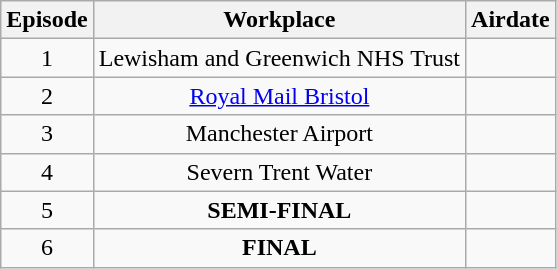<table class="wikitable" style="text-align:center;">
<tr>
<th>Episode</th>
<th>Workplace</th>
<th>Airdate</th>
</tr>
<tr>
<td>1</td>
<td>Lewisham and Greenwich NHS Trust </td>
<td></td>
</tr>
<tr>
<td>2</td>
<td><a href='#'>Royal Mail Bristol</a></td>
<td></td>
</tr>
<tr>
<td>3</td>
<td>Manchester Airport </td>
<td></td>
</tr>
<tr>
<td>4</td>
<td>Severn Trent Water </td>
<td></td>
</tr>
<tr>
<td>5</td>
<td><strong>SEMI-FINAL</strong></td>
<td></td>
</tr>
<tr>
<td>6</td>
<td><strong>FINAL</strong></td>
<td></td>
</tr>
</table>
